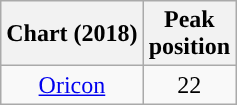<table class="wikitable plainrowheaders" style="text-align:center">
<tr>
<th scope="col">Chart (2018)</th>
<th scope="col">Peak<br>position</th>
</tr>
<tr>
<td><a href='#'>Oricon</a></td>
<td align="center">22</td>
</tr>
</table>
